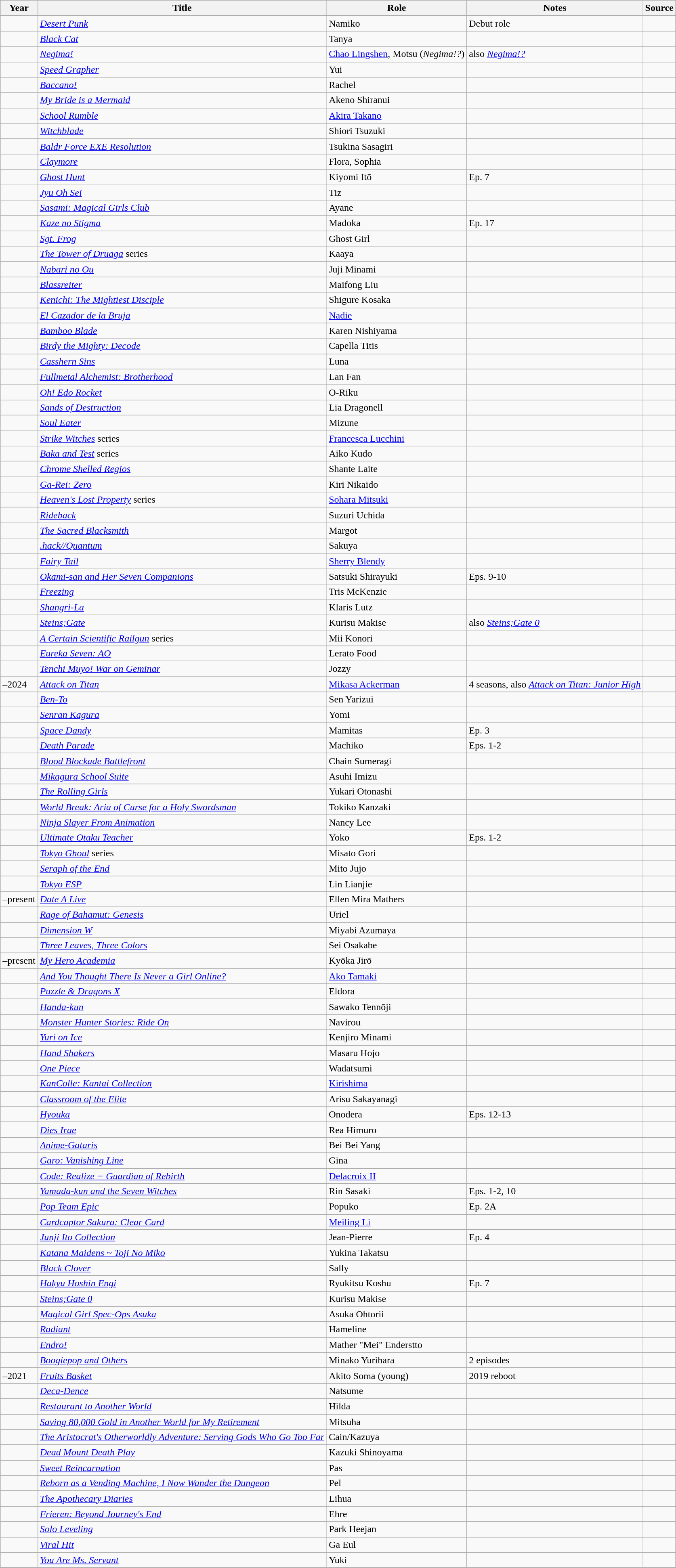<table class="wikitable sortable plainrowheaders">
<tr>
<th>Year</th>
<th>Title</th>
<th>Role</th>
<th class="unsortable">Notes</th>
<th class="unsortable">Source</th>
</tr>
<tr>
<td></td>
<td><em><a href='#'>Desert Punk</a></em></td>
<td>Namiko</td>
<td>Debut role</td>
<td></td>
</tr>
<tr>
<td></td>
<td><em><a href='#'>Black Cat</a></em></td>
<td>Tanya</td>
<td></td>
<td></td>
</tr>
<tr>
<td></td>
<td><em><a href='#'>Negima!</a></em></td>
<td><a href='#'>Chao Lingshen</a>, Motsu (<em>Negima!?</em>)</td>
<td>also <em><a href='#'>Negima!?</a></em></td>
<td></td>
</tr>
<tr>
<td></td>
<td><em><a href='#'>Speed Grapher</a></em></td>
<td>Yui</td>
<td></td>
<td></td>
</tr>
<tr>
<td></td>
<td><em><a href='#'>Baccano!</a></em></td>
<td>Rachel</td>
<td></td>
<td></td>
</tr>
<tr>
<td></td>
<td><em><a href='#'>My Bride is a Mermaid</a></em></td>
<td>Akeno Shiranui</td>
<td></td>
<td></td>
</tr>
<tr>
<td></td>
<td><em><a href='#'>School Rumble</a></em></td>
<td><a href='#'>Akira Takano</a></td>
<td></td>
<td></td>
</tr>
<tr>
<td></td>
<td><em><a href='#'>Witchblade</a></em></td>
<td>Shiori Tsuzuki</td>
<td></td>
<td></td>
</tr>
<tr>
<td></td>
<td><em><a href='#'>Baldr Force EXE Resolution</a></em></td>
<td>Tsukina Sasagiri</td>
<td></td>
<td></td>
</tr>
<tr>
<td></td>
<td><em><a href='#'>Claymore</a></em></td>
<td>Flora, Sophia</td>
<td></td>
<td></td>
</tr>
<tr>
<td></td>
<td><em><a href='#'>Ghost Hunt</a></em></td>
<td>Kiyomi Itō</td>
<td>Ep. 7</td>
<td></td>
</tr>
<tr>
<td></td>
<td><em><a href='#'>Jyu Oh Sei</a></em></td>
<td>Tiz</td>
<td></td>
<td></td>
</tr>
<tr>
<td></td>
<td><em><a href='#'>Sasami: Magical Girls Club</a></em></td>
<td>Ayane</td>
<td></td>
<td></td>
</tr>
<tr>
<td></td>
<td><em><a href='#'>Kaze no Stigma</a></em></td>
<td>Madoka</td>
<td>Ep. 17</td>
<td></td>
</tr>
<tr>
<td></td>
<td><em><a href='#'>Sgt. Frog</a></em></td>
<td>Ghost Girl</td>
<td></td>
<td> </td>
</tr>
<tr>
<td></td>
<td><em><a href='#'>The Tower of Druaga</a></em> series</td>
<td>Kaaya</td>
<td></td>
<td></td>
</tr>
<tr>
<td></td>
<td><em><a href='#'>Nabari no Ou</a></em></td>
<td>Juji Minami</td>
<td></td>
<td></td>
</tr>
<tr>
<td></td>
<td><em><a href='#'>Blassreiter</a></em></td>
<td>Maifong Liu</td>
<td></td>
<td></td>
</tr>
<tr>
<td></td>
<td><em><a href='#'>Kenichi: The Mightiest Disciple</a></em></td>
<td>Shigure Kosaka</td>
<td></td>
<td></td>
</tr>
<tr>
<td></td>
<td><em><a href='#'>El Cazador de la Bruja</a></em></td>
<td><a href='#'>Nadie</a></td>
<td></td>
<td></td>
</tr>
<tr>
<td></td>
<td><em><a href='#'>Bamboo Blade</a></em></td>
<td>Karen Nishiyama</td>
<td></td>
<td></td>
</tr>
<tr>
<td></td>
<td><em><a href='#'>Birdy the Mighty: Decode</a></em></td>
<td>Capella Titis</td>
<td></td>
<td></td>
</tr>
<tr>
<td></td>
<td><em><a href='#'>Casshern Sins</a></em></td>
<td>Luna</td>
<td></td>
<td></td>
</tr>
<tr>
<td></td>
<td><em><a href='#'>Fullmetal Alchemist: Brotherhood</a></em></td>
<td>Lan Fan</td>
<td></td>
<td></td>
</tr>
<tr>
<td></td>
<td><em><a href='#'>Oh! Edo Rocket</a></em></td>
<td>O-Riku</td>
<td></td>
<td></td>
</tr>
<tr>
<td></td>
<td><em><a href='#'>Sands of Destruction</a></em></td>
<td>Lia Dragonell</td>
<td></td>
<td></td>
</tr>
<tr>
<td></td>
<td><em><a href='#'>Soul Eater</a></em></td>
<td>Mizune</td>
<td></td>
<td></td>
</tr>
<tr>
<td></td>
<td><em><a href='#'>Strike Witches</a></em> series</td>
<td><a href='#'>Francesca Lucchini</a></td>
<td></td>
<td></td>
</tr>
<tr>
<td></td>
<td><em><a href='#'>Baka and Test</a></em> series</td>
<td>Aiko Kudo</td>
<td></td>
<td></td>
</tr>
<tr>
<td></td>
<td><em><a href='#'>Chrome Shelled Regios</a></em></td>
<td>Shante Laite</td>
<td></td>
<td></td>
</tr>
<tr>
<td></td>
<td><em><a href='#'>Ga-Rei: Zero</a></em></td>
<td>Kiri Nikaido</td>
<td></td>
<td></td>
</tr>
<tr>
<td></td>
<td><em><a href='#'>Heaven's Lost Property</a></em> series</td>
<td><a href='#'>Sohara Mitsuki</a></td>
<td></td>
<td></td>
</tr>
<tr>
<td></td>
<td><em><a href='#'>Rideback</a></em></td>
<td>Suzuri Uchida</td>
<td></td>
<td></td>
</tr>
<tr>
<td></td>
<td><em><a href='#'>The Sacred Blacksmith</a></em></td>
<td>Margot</td>
<td></td>
<td></td>
</tr>
<tr>
<td></td>
<td><em><a href='#'>.hack//Quantum</a></em></td>
<td>Sakuya</td>
<td></td>
<td></td>
</tr>
<tr>
<td></td>
<td><em><a href='#'>Fairy Tail</a></em></td>
<td><a href='#'>Sherry Blendy</a></td>
<td></td>
<td></td>
</tr>
<tr>
<td></td>
<td><em><a href='#'>Okami-san and Her Seven Companions</a></em></td>
<td>Satsuki Shirayuki</td>
<td>Eps. 9-10</td>
<td></td>
</tr>
<tr>
<td></td>
<td><em><a href='#'>Freezing</a></em></td>
<td>Tris McKenzie</td>
<td></td>
<td></td>
</tr>
<tr>
<td></td>
<td><em><a href='#'>Shangri-La</a></em></td>
<td>Klaris Lutz</td>
<td></td>
<td></td>
</tr>
<tr>
<td></td>
<td><em><a href='#'>Steins;Gate</a></em></td>
<td>Kurisu Makise</td>
<td>also <em><a href='#'>Steins;Gate 0</a></em></td>
<td></td>
</tr>
<tr>
<td></td>
<td><em><a href='#'>A Certain Scientific Railgun</a></em> series</td>
<td>Mii Konori</td>
<td></td>
<td></td>
</tr>
<tr>
<td></td>
<td><em><a href='#'>Eureka Seven: AO</a></em></td>
<td>Lerato Food</td>
<td></td>
<td></td>
</tr>
<tr>
<td></td>
<td><em><a href='#'>Tenchi Muyo! War on Geminar</a></em></td>
<td>Jozzy</td>
<td></td>
<td></td>
</tr>
<tr>
<td>–2024</td>
<td><em><a href='#'>Attack on Titan</a></em></td>
<td><a href='#'>Mikasa Ackerman</a></td>
<td>4 seasons, also <em><a href='#'>Attack on Titan: Junior High</a></em></td>
<td></td>
</tr>
<tr>
<td></td>
<td><em><a href='#'>Ben-To</a></em></td>
<td>Sen Yarizui</td>
<td></td>
<td></td>
</tr>
<tr>
<td></td>
<td><em><a href='#'>Senran Kagura</a></em></td>
<td>Yomi</td>
<td></td>
<td></td>
</tr>
<tr>
<td></td>
<td><em><a href='#'>Space Dandy</a></em></td>
<td>Mamitas</td>
<td>Ep. 3</td>
<td></td>
</tr>
<tr>
<td></td>
<td><em><a href='#'>Death Parade</a></em></td>
<td>Machiko</td>
<td>Eps. 1-2</td>
<td></td>
</tr>
<tr>
<td></td>
<td><em><a href='#'>Blood Blockade Battlefront</a></em></td>
<td>Chain Sumeragi</td>
<td></td>
<td></td>
</tr>
<tr>
<td></td>
<td><em><a href='#'>Mikagura School Suite</a></em></td>
<td>Asuhi Imizu </td>
<td></td>
<td></td>
</tr>
<tr>
<td></td>
<td><em><a href='#'>The Rolling Girls</a></em></td>
<td>Yukari Otonashi</td>
<td></td>
<td></td>
</tr>
<tr>
<td></td>
<td><em><a href='#'>World Break: Aria of Curse for a Holy Swordsman</a></em></td>
<td>Tokiko Kanzaki</td>
<td></td>
<td></td>
</tr>
<tr>
<td></td>
<td><em><a href='#'>Ninja Slayer From Animation</a></em></td>
<td>Nancy Lee</td>
<td></td>
<td></td>
</tr>
<tr>
<td></td>
<td><em><a href='#'>Ultimate Otaku Teacher</a></em></td>
<td>Yoko</td>
<td>Eps. 1-2</td>
<td></td>
</tr>
<tr>
<td></td>
<td><em><a href='#'>Tokyo Ghoul</a></em> series</td>
<td>Misato Gori</td>
<td></td>
<td></td>
</tr>
<tr>
<td></td>
<td><em><a href='#'>Seraph of the End</a></em></td>
<td>Mito Jujo</td>
<td></td>
<td></td>
</tr>
<tr>
<td></td>
<td><em><a href='#'>Tokyo ESP</a></em></td>
<td>Lin Lianjie</td>
<td></td>
<td></td>
</tr>
<tr>
<td>–present</td>
<td><em><a href='#'>Date A Live</a></em></td>
<td>Ellen Mira Mathers</td>
<td></td>
<td></td>
</tr>
<tr>
<td></td>
<td><em><a href='#'>Rage of Bahamut: Genesis</a></em></td>
<td>Uriel</td>
<td></td>
<td></td>
</tr>
<tr>
<td></td>
<td><em><a href='#'>Dimension W</a></em></td>
<td>Miyabi Azumaya</td>
<td></td>
<td></td>
</tr>
<tr>
<td></td>
<td><em><a href='#'>Three Leaves, Three Colors</a></em></td>
<td>Sei Osakabe</td>
<td></td>
<td></td>
</tr>
<tr>
<td>–present</td>
<td><em><a href='#'>My Hero Academia</a></em></td>
<td>Kyōka Jirō</td>
<td></td>
<td></td>
</tr>
<tr>
<td></td>
<td><em><a href='#'>And You Thought There Is Never a Girl Online?</a></em></td>
<td><a href='#'>Ako Tamaki</a></td>
<td></td>
<td></td>
</tr>
<tr>
<td></td>
<td><em><a href='#'>Puzzle & Dragons X</a></em></td>
<td>Eldora</td>
<td></td>
<td></td>
</tr>
<tr>
<td></td>
<td><em><a href='#'>Handa-kun</a></em></td>
<td>Sawako Tennōji</td>
<td></td>
<td></td>
</tr>
<tr>
<td></td>
<td><em><a href='#'>Monster Hunter Stories: Ride On</a></em></td>
<td>Navirou</td>
<td></td>
<td></td>
</tr>
<tr>
<td></td>
<td><em><a href='#'>Yuri on Ice</a></em></td>
<td>Kenjiro Minami</td>
<td></td>
<td></td>
</tr>
<tr>
<td></td>
<td><em><a href='#'>Hand Shakers</a></em></td>
<td>Masaru Hojo</td>
<td></td>
<td></td>
</tr>
<tr>
<td></td>
<td><em><a href='#'>One Piece</a></em></td>
<td>Wadatsumi</td>
<td></td>
<td></td>
</tr>
<tr>
<td></td>
<td><em><a href='#'>KanColle: Kantai Collection</a></em></td>
<td><a href='#'>Kirishima</a></td>
<td></td>
<td></td>
</tr>
<tr>
<td></td>
<td><em><a href='#'>Classroom of the Elite</a></em></td>
<td>Arisu Sakayanagi</td>
<td></td>
<td></td>
</tr>
<tr>
<td></td>
<td><em><a href='#'>Hyouka</a></em></td>
<td>Onodera</td>
<td>Eps. 12-13</td>
<td></td>
</tr>
<tr>
<td></td>
<td><em><a href='#'>Dies Irae</a></em></td>
<td>Rea Himuro</td>
<td></td>
<td></td>
</tr>
<tr>
<td></td>
<td><em><a href='#'>Anime-Gataris</a></em></td>
<td>Bei Bei Yang</td>
<td></td>
<td></td>
</tr>
<tr>
<td></td>
<td><em><a href='#'>Garo: Vanishing Line</a></em></td>
<td>Gina</td>
<td></td>
<td></td>
</tr>
<tr>
<td></td>
<td><em><a href='#'>Code: Realize − Guardian of Rebirth</a></em></td>
<td><a href='#'>Delacroix II</a></td>
<td></td>
<td></td>
</tr>
<tr>
<td></td>
<td><em><a href='#'>Yamada-kun and the Seven Witches</a></em></td>
<td>Rin Sasaki</td>
<td>Eps. 1-2, 10</td>
<td></td>
</tr>
<tr>
<td></td>
<td><em><a href='#'>Pop Team Epic</a></em></td>
<td>Popuko</td>
<td>Ep. 2A</td>
<td></td>
</tr>
<tr>
<td></td>
<td><em><a href='#'>Cardcaptor Sakura: Clear Card</a></em></td>
<td><a href='#'>Meiling Li</a></td>
<td></td>
<td></td>
</tr>
<tr>
<td></td>
<td><em><a href='#'>Junji Ito Collection</a></em></td>
<td>Jean-Pierre</td>
<td>Ep. 4</td>
<td></td>
</tr>
<tr>
<td></td>
<td><em><a href='#'>Katana Maidens ~ Toji No Miko</a></em></td>
<td>Yukina Takatsu</td>
<td></td>
<td></td>
</tr>
<tr>
<td></td>
<td><em><a href='#'>Black Clover</a></em></td>
<td>Sally</td>
<td></td>
<td></td>
</tr>
<tr>
<td></td>
<td><em><a href='#'>Hakyu Hoshin Engi</a></em></td>
<td>Ryukitsu Koshu</td>
<td>Ep. 7</td>
<td></td>
</tr>
<tr>
<td></td>
<td><em><a href='#'>Steins;Gate 0</a></em></td>
<td>Kurisu Makise</td>
<td></td>
<td></td>
</tr>
<tr>
<td></td>
<td><em><a href='#'>Magical Girl Spec-Ops Asuka</a></em></td>
<td>Asuka Ohtorii</td>
<td></td>
<td></td>
</tr>
<tr>
<td></td>
<td><em><a href='#'>Radiant</a></em></td>
<td>Hameline</td>
<td></td>
<td></td>
</tr>
<tr>
<td></td>
<td><em><a href='#'>Endro!</a></em></td>
<td>Mather "Mei" Enderstto</td>
<td></td>
<td></td>
</tr>
<tr>
<td></td>
<td><em><a href='#'>Boogiepop and Others</a></em></td>
<td>Minako Yurihara</td>
<td>2 episodes</td>
<td></td>
</tr>
<tr>
<td>–2021</td>
<td><em><a href='#'>Fruits Basket</a></em></td>
<td>Akito Soma (young)</td>
<td>2019 reboot</td>
<td></td>
</tr>
<tr>
<td></td>
<td><em><a href='#'>Deca-Dence</a></em></td>
<td>Natsume</td>
<td></td>
<td></td>
</tr>
<tr>
<td></td>
<td><em><a href='#'>Restaurant to Another World</a></em></td>
<td>Hilda</td>
<td></td>
<td></td>
</tr>
<tr>
<td></td>
<td><em><a href='#'>Saving 80,000 Gold in Another World for My Retirement</a></em></td>
<td>Mitsuha</td>
<td></td>
<td></td>
</tr>
<tr>
<td></td>
<td><em><a href='#'>The Aristocrat's Otherworldly Adventure: Serving Gods Who Go Too Far</a></em></td>
<td>Cain/Kazuya</td>
<td></td>
<td></td>
</tr>
<tr>
<td></td>
<td><em><a href='#'>Dead Mount Death Play</a></em></td>
<td>Kazuki Shinoyama</td>
<td></td>
<td></td>
</tr>
<tr>
<td></td>
<td><em><a href='#'>Sweet Reincarnation</a></em></td>
<td>Pas</td>
<td></td>
<td></td>
</tr>
<tr>
<td></td>
<td><em><a href='#'>Reborn as a Vending Machine, I Now Wander the Dungeon</a></em></td>
<td>Pel</td>
<td></td>
<td></td>
</tr>
<tr>
<td></td>
<td><em><a href='#'>The Apothecary Diaries</a></em></td>
<td>Lihua</td>
<td></td>
<td></td>
</tr>
<tr>
<td></td>
<td><em><a href='#'>Frieren: Beyond Journey's End</a></em></td>
<td>Ehre</td>
<td></td>
<td></td>
</tr>
<tr>
<td></td>
<td><em><a href='#'>Solo Leveling</a></em></td>
<td>Park Heejan</td>
<td></td>
<td></td>
</tr>
<tr>
<td></td>
<td><em><a href='#'>Viral Hit</a></em></td>
<td>Ga Eul</td>
<td></td>
<td></td>
</tr>
<tr>
<td></td>
<td><em><a href='#'>You Are Ms. Servant</a></em></td>
<td>Yuki</td>
<td></td>
<td></td>
</tr>
</table>
